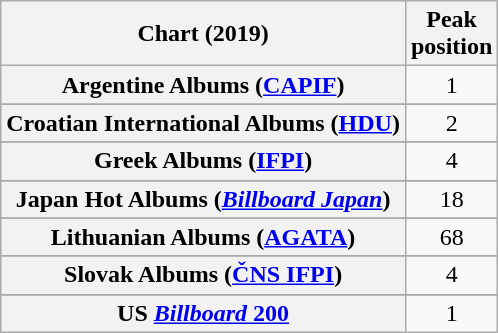<table class="wikitable sortable plainrowheaders" style="text-align:center">
<tr>
<th scope="col">Chart (2019)</th>
<th scope="col">Peak<br>position</th>
</tr>
<tr>
<th scope="row">Argentine Albums (<a href='#'>CAPIF</a>)</th>
<td>1</td>
</tr>
<tr>
</tr>
<tr>
</tr>
<tr>
</tr>
<tr>
</tr>
<tr>
</tr>
<tr>
<th scope="row">Croatian International Albums (<a href='#'>HDU</a>)</th>
<td>2</td>
</tr>
<tr>
</tr>
<tr>
</tr>
<tr>
</tr>
<tr>
</tr>
<tr>
</tr>
<tr>
</tr>
<tr>
<th scope="row">Greek Albums (<a href='#'>IFPI</a>)</th>
<td>4</td>
</tr>
<tr>
</tr>
<tr>
</tr>
<tr>
</tr>
<tr>
<th scope="row">Japan Hot Albums (<em><a href='#'>Billboard Japan</a></em>)</th>
<td>18</td>
</tr>
<tr>
</tr>
<tr>
<th scope="row">Lithuanian Albums (<a href='#'>AGATA</a>)</th>
<td>68</td>
</tr>
<tr>
</tr>
<tr>
</tr>
<tr>
</tr>
<tr>
</tr>
<tr>
</tr>
<tr>
</tr>
<tr>
<th scope="row">Slovak Albums (<a href='#'>ČNS IFPI</a>)</th>
<td>4</td>
</tr>
<tr>
</tr>
<tr>
</tr>
<tr>
</tr>
<tr>
</tr>
<tr>
</tr>
<tr>
<th scope="row">US <a href='#'><em>Billboard</em> 200</a></th>
<td>1</td>
</tr>
</table>
